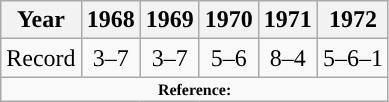<table class="wikitable" style="text-align: center">
<tr align=center>
<th>Year</th>
<th>1968</th>
<th>1969</th>
<th>1970</th>
<th>1971</th>
<th>1972</th>
</tr>
<tr align=center>
<td>Record</td>
<td>3–7</td>
<td>3–7</td>
<td>5–6</td>
<td>8–4</td>
<td>5–6–1</td>
</tr>
<tr align=center>
<td colspan="6"  style="font-size:8pt; text-align:center;"><strong>Reference:</strong></td>
</tr>
</table>
